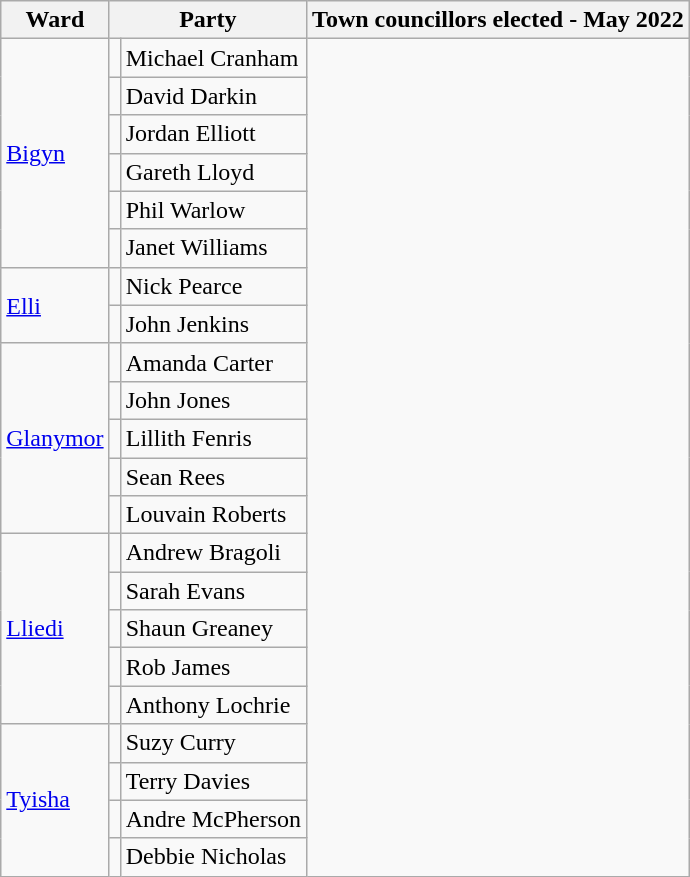<table class="wikitable">
<tr>
<th>Ward</th>
<th colspan=2>Party</th>
<th>Town councillors elected - May 2022</th>
</tr>
<tr>
<td rowspan="6"><a href='#'>Bigyn</a></td>
<td></td>
<td>Michael Cranham</td>
</tr>
<tr>
<td></td>
<td>David Darkin</td>
</tr>
<tr>
<td></td>
<td>Jordan Elliott</td>
</tr>
<tr>
<td></td>
<td>Gareth Lloyd</td>
</tr>
<tr>
<td></td>
<td>Phil Warlow</td>
</tr>
<tr>
<td></td>
<td>Janet Williams</td>
</tr>
<tr>
<td rowspan="2"><a href='#'>Elli</a></td>
<td></td>
<td>Nick Pearce</td>
</tr>
<tr>
<td></td>
<td>John Jenkins</td>
</tr>
<tr>
<td rowspan="5"><a href='#'>Glanymor</a></td>
<td></td>
<td>Amanda Carter</td>
</tr>
<tr>
<td></td>
<td>John Jones</td>
</tr>
<tr>
<td></td>
<td>Lillith Fenris</td>
</tr>
<tr>
<td></td>
<td>Sean Rees</td>
</tr>
<tr>
<td></td>
<td>Louvain Roberts</td>
</tr>
<tr>
<td rowspan="5"><a href='#'>Lliedi</a></td>
<td></td>
<td>Andrew Bragoli</td>
</tr>
<tr>
<td></td>
<td>Sarah Evans</td>
</tr>
<tr>
<td></td>
<td>Shaun Greaney</td>
</tr>
<tr>
<td></td>
<td>Rob James</td>
</tr>
<tr>
<td></td>
<td>Anthony Lochrie</td>
</tr>
<tr>
<td rowspan="4"><a href='#'>Tyisha</a></td>
<td></td>
<td>Suzy Curry</td>
</tr>
<tr>
<td></td>
<td>Terry Davies</td>
</tr>
<tr>
<td></td>
<td>Andre McPherson</td>
</tr>
<tr>
<td></td>
<td>Debbie Nicholas</td>
</tr>
</table>
